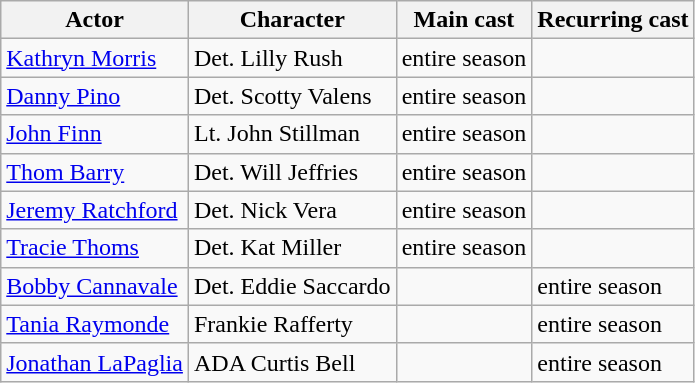<table class="wikitable sortable" border="1">
<tr>
<th>Actor</th>
<th>Character</th>
<th>Main cast</th>
<th>Recurring cast</th>
</tr>
<tr>
<td><a href='#'>Kathryn Morris</a></td>
<td>Det. Lilly Rush</td>
<td>entire season</td>
<td></td>
</tr>
<tr>
<td><a href='#'>Danny Pino</a></td>
<td>Det. Scotty Valens</td>
<td>entire season</td>
<td></td>
</tr>
<tr>
<td><a href='#'>John Finn</a></td>
<td>Lt. John Stillman</td>
<td>entire season</td>
<td></td>
</tr>
<tr>
<td><a href='#'>Thom Barry</a></td>
<td>Det. Will Jeffries</td>
<td>entire season</td>
<td></td>
</tr>
<tr>
<td><a href='#'>Jeremy Ratchford</a></td>
<td>Det. Nick Vera</td>
<td>entire season</td>
<td></td>
</tr>
<tr>
<td><a href='#'>Tracie Thoms</a></td>
<td>Det. Kat Miller</td>
<td>entire season</td>
<td></td>
</tr>
<tr>
<td><a href='#'>Bobby Cannavale</a></td>
<td>Det. Eddie Saccardo</td>
<td></td>
<td>entire season</td>
</tr>
<tr>
<td><a href='#'>Tania Raymonde</a></td>
<td>Frankie Rafferty</td>
<td></td>
<td>entire season</td>
</tr>
<tr>
<td><a href='#'>Jonathan LaPaglia</a></td>
<td>ADA Curtis Bell</td>
<td></td>
<td>entire season</td>
</tr>
</table>
